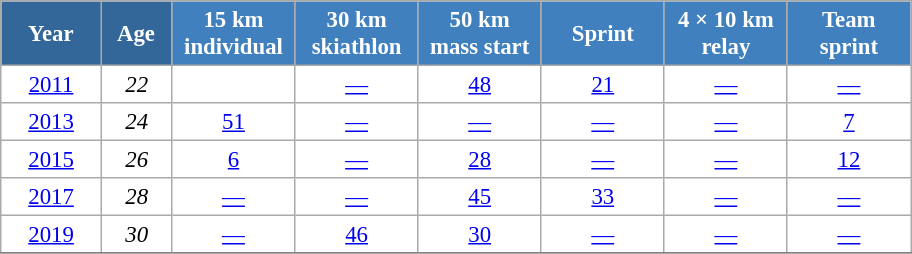<table class="wikitable" style="font-size:95%; text-align:center; border:grey solid 1px; border-collapse:collapse; background:#ffffff;">
<tr>
<th style="background-color:#369; color:white; width:60px;"> Year </th>
<th style="background-color:#369; color:white; width:40px;"> Age </th>
<th style="background-color:#4180be; color:white; width:75px;"> 15 km <br>individual</th>
<th style="background-color:#4180be; color:white; width:75px;"> 30 km <br> skiathlon </th>
<th style="background-color:#4180be; color:white; width:75px;"> 50 km <br>mass start</th>
<th style="background-color:#4180be; color:white; width:75px;"> Sprint </th>
<th style="background-color:#4180be; color:white; width:75px;"> 4 × 10 km <br> relay </th>
<th style="background-color:#4180be; color:white; width:75px;"> Team <br> sprint </th>
</tr>
<tr>
<td><a href='#'>2011</a></td>
<td><em>22</em></td>
<td><a href='#'></a></td>
<td><a href='#'>—</a></td>
<td><a href='#'>48</a></td>
<td><a href='#'>21</a></td>
<td><a href='#'>—</a></td>
<td><a href='#'>—</a></td>
</tr>
<tr>
<td><a href='#'>2013</a></td>
<td><em>24</em></td>
<td><a href='#'>51</a></td>
<td><a href='#'>—</a></td>
<td><a href='#'>—</a></td>
<td><a href='#'>—</a></td>
<td><a href='#'>—</a></td>
<td><a href='#'>7</a></td>
</tr>
<tr>
<td><a href='#'>2015</a></td>
<td><em>26</em></td>
<td><a href='#'>6</a></td>
<td><a href='#'>—</a></td>
<td><a href='#'>28</a></td>
<td><a href='#'>—</a></td>
<td><a href='#'>—</a></td>
<td><a href='#'>12</a></td>
</tr>
<tr>
<td><a href='#'>2017</a></td>
<td><em>28</em></td>
<td><a href='#'>—</a></td>
<td><a href='#'>—</a></td>
<td><a href='#'>45</a></td>
<td><a href='#'>33</a></td>
<td><a href='#'>—</a></td>
<td><a href='#'>—</a></td>
</tr>
<tr>
<td><a href='#'>2019</a></td>
<td><em>30</em></td>
<td><a href='#'>—</a></td>
<td><a href='#'>46</a></td>
<td><a href='#'>30</a></td>
<td><a href='#'>—</a></td>
<td><a href='#'>—</a></td>
<td><a href='#'>—</a></td>
</tr>
<tr>
</tr>
</table>
